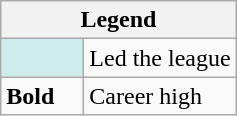<table class="wikitable mw-collapsible mw-collapsed">
<tr>
<th colspan="2">Legend</th>
</tr>
<tr>
<td style="background:#cfecec; width:3em;"></td>
<td>Led the league</td>
</tr>
<tr>
<td><strong>Bold</strong></td>
<td>Career high</td>
</tr>
</table>
